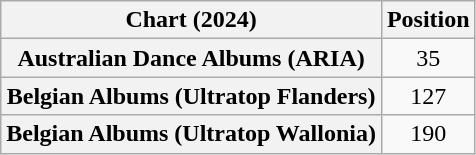<table class="wikitable sortable plainrowheaders" style="text-align:center">
<tr>
<th scope="col">Chart (2024)</th>
<th scope="col">Position</th>
</tr>
<tr>
<th scope="row">Australian Dance Albums (ARIA)</th>
<td>35</td>
</tr>
<tr>
<th scope="row">Belgian Albums (Ultratop Flanders)</th>
<td>127</td>
</tr>
<tr>
<th scope="row">Belgian Albums (Ultratop Wallonia)</th>
<td>190</td>
</tr>
</table>
